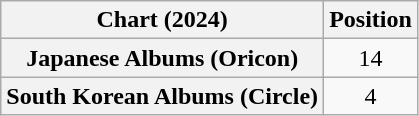<table class="wikitable sortable plainrowheaders" style="text-align:center">
<tr>
<th scope="col">Chart (2024)</th>
<th scope="col">Position</th>
</tr>
<tr>
<th scope="row">Japanese Albums (Oricon)</th>
<td>14</td>
</tr>
<tr>
<th scope="row">South Korean Albums (Circle)</th>
<td>4</td>
</tr>
</table>
